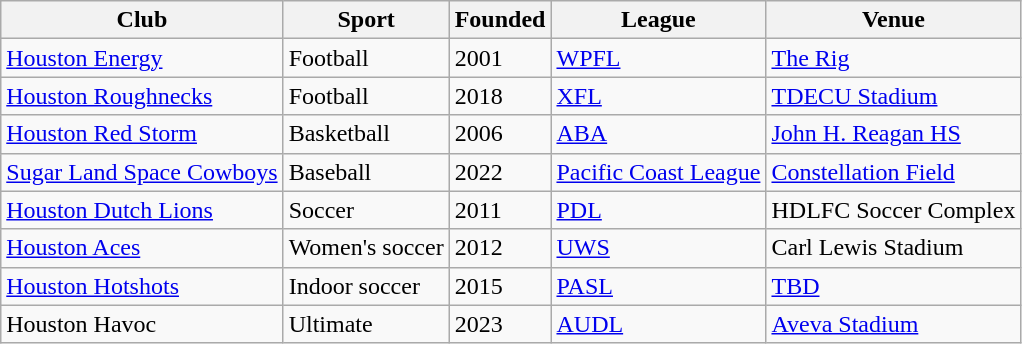<table class="wikitable">
<tr>
<th>Club</th>
<th>Sport</th>
<th>Founded</th>
<th>League</th>
<th>Venue</th>
</tr>
<tr>
<td><a href='#'>Houston Energy</a></td>
<td>Football</td>
<td>2001</td>
<td><a href='#'>WPFL</a></td>
<td><a href='#'>The Rig</a></td>
</tr>
<tr>
<td><a href='#'>Houston Roughnecks</a></td>
<td>Football</td>
<td>2018</td>
<td><a href='#'>XFL</a></td>
<td><a href='#'>TDECU Stadium</a></td>
</tr>
<tr>
<td><a href='#'>Houston Red Storm</a></td>
<td>Basketball</td>
<td>2006</td>
<td><a href='#'>ABA</a></td>
<td><a href='#'>John H. Reagan HS</a></td>
</tr>
<tr>
<td><a href='#'>Sugar Land Space Cowboys</a></td>
<td>Baseball</td>
<td>2022</td>
<td><a href='#'>Pacific Coast League</a></td>
<td><a href='#'>Constellation Field</a></td>
</tr>
<tr>
<td><a href='#'>Houston Dutch Lions</a></td>
<td>Soccer</td>
<td>2011</td>
<td><a href='#'>PDL</a></td>
<td>HDLFC Soccer Complex</td>
</tr>
<tr>
<td><a href='#'>Houston Aces</a></td>
<td>Women's soccer</td>
<td>2012</td>
<td><a href='#'>UWS</a></td>
<td>Carl Lewis Stadium</td>
</tr>
<tr>
<td><a href='#'>Houston Hotshots</a></td>
<td>Indoor soccer</td>
<td>2015</td>
<td><a href='#'>PASL</a></td>
<td><a href='#'>TBD</a></td>
</tr>
<tr>
<td>Houston Havoc</td>
<td>Ultimate</td>
<td>2023</td>
<td><a href='#'>AUDL</a></td>
<td><a href='#'>Aveva Stadium</a></td>
</tr>
</table>
